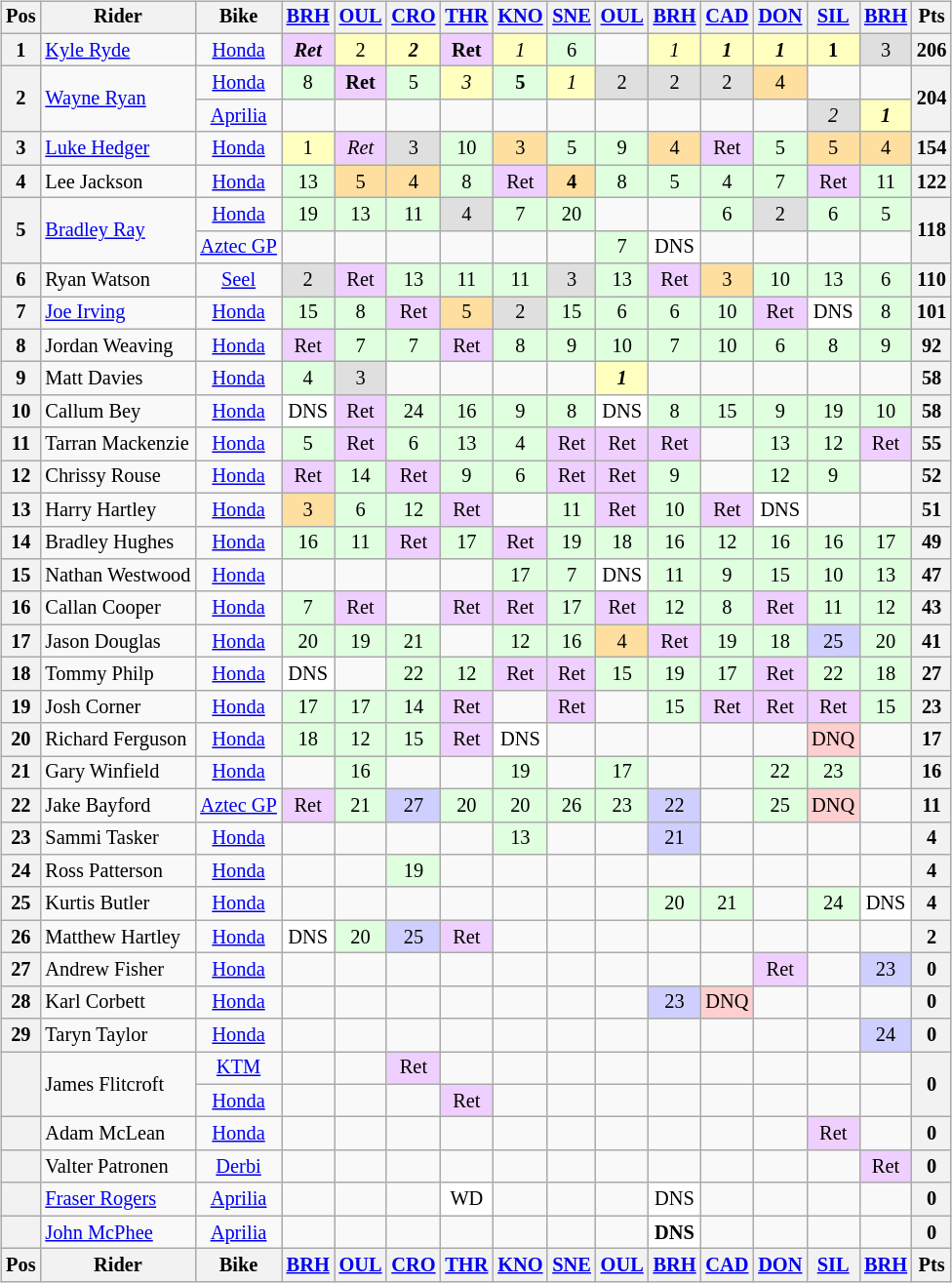<table>
<tr>
<td><br><table class="wikitable" style="font-size: 85%; text-align: center;">
<tr valign="top">
<th valign="middle">Pos</th>
<th valign="middle">Rider</th>
<th valign="middle">Bike</th>
<th><a href='#'>BRH</a><br></th>
<th><a href='#'>OUL</a><br></th>
<th><a href='#'>CRO</a><br></th>
<th><a href='#'>THR</a><br></th>
<th><a href='#'>KNO</a><br></th>
<th><a href='#'>SNE</a><br></th>
<th><a href='#'>OUL</a><br></th>
<th><a href='#'>BRH</a><br></th>
<th><a href='#'>CAD</a><br></th>
<th><a href='#'>DON</a><br></th>
<th><a href='#'>SIL</a><br></th>
<th><a href='#'>BRH</a><br></th>
<th valign="middle">Pts</th>
</tr>
<tr>
<th>1</th>
<td align="left"> <a href='#'>Kyle Ryde</a></td>
<td><a href='#'>Honda</a></td>
<td style="background:#EFCFFF;"><strong><em>Ret</em></strong></td>
<td style="background:#ffffbf;">2</td>
<td style="background:#ffffbf;"><strong><em>2</em></strong></td>
<td style="background:#EFCFFF;"><strong>Ret</strong></td>
<td style="background:#ffffbf;"><em>1</em></td>
<td style="background:#dfffdf;">6</td>
<td></td>
<td style="background:#ffffbf;"><em>1</em></td>
<td style="background:#ffffbf;"><strong><em>1</em></strong></td>
<td style="background:#ffffbf;"><strong><em>1</em></strong></td>
<td style="background:#ffffbf;"><strong>1</strong></td>
<td style="background:#dfdfdf;">3</td>
<th>206</th>
</tr>
<tr>
<th rowspan=2>2</th>
<td align="left" rowspan=2> <a href='#'>Wayne Ryan</a></td>
<td><a href='#'>Honda</a></td>
<td style="background:#dfffdf;">8</td>
<td style="background:#EFCFFF;"><strong>Ret</strong></td>
<td style="background:#dfffdf;">5</td>
<td style="background:#ffffbf;"><em>3</em></td>
<td style="background:#dfffdf;"><strong>5</strong></td>
<td style="background:#ffffbf;"><em>1</em></td>
<td style="background:#dfdfdf;">2</td>
<td style="background:#dfdfdf;">2</td>
<td style="background:#dfdfdf;">2</td>
<td style="background:#ffdf9f;">4</td>
<td></td>
<td></td>
<th rowspan=2>204</th>
</tr>
<tr>
<td><a href='#'>Aprilia</a></td>
<td></td>
<td></td>
<td></td>
<td></td>
<td></td>
<td></td>
<td></td>
<td></td>
<td></td>
<td></td>
<td style="background:#dfdfdf;"><em>2</em></td>
<td style="background:#ffffbf;"><strong><em>1</em></strong></td>
</tr>
<tr>
<th>3</th>
<td align="left"> <a href='#'>Luke Hedger</a></td>
<td><a href='#'>Honda</a></td>
<td style="background:#ffffbf;">1</td>
<td style="background:#EFCFFF;"><em>Ret</em></td>
<td style="background:#dfdfdf;">3</td>
<td style="background:#dfffdf;">10</td>
<td style="background:#ffdf9f;">3</td>
<td style="background:#dfffdf;">5</td>
<td style="background:#dfffdf;">9</td>
<td style="background:#ffdf9f;">4</td>
<td style="background:#EFCFFF;">Ret</td>
<td style="background:#dfffdf;">5</td>
<td style="background:#ffdf9f;">5</td>
<td style="background:#ffdf9f;">4</td>
<th>154</th>
</tr>
<tr>
<th>4</th>
<td align="left"> Lee Jackson</td>
<td><a href='#'>Honda</a></td>
<td style="background:#dfffdf;">13</td>
<td style="background:#ffdf9f;">5</td>
<td style="background:#ffdf9f;">4</td>
<td style="background:#dfffdf;">8</td>
<td style="background:#EFCFFF;">Ret</td>
<td style="background:#ffdf9f;"><strong>4</strong></td>
<td style="background:#dfffdf;">8</td>
<td style="background:#dfffdf;">5</td>
<td style="background:#dfffdf;">4</td>
<td style="background:#dfffdf;">7</td>
<td style="background:#EFCFFF;">Ret</td>
<td style="background:#dfffdf;">11</td>
<th>122</th>
</tr>
<tr>
<th rowspan=2>5</th>
<td align="left" rowspan=2> <a href='#'>Bradley Ray</a></td>
<td><a href='#'>Honda</a></td>
<td style="background:#dfffdf;">19</td>
<td style="background:#dfffdf;">13</td>
<td style="background:#dfffdf;">11</td>
<td style="background:#dfdfdf;">4</td>
<td style="background:#dfffdf;">7</td>
<td style="background:#dfffdf;">20</td>
<td></td>
<td></td>
<td style="background:#dfffdf;">6</td>
<td style="background:#dfdfdf;">2</td>
<td style="background:#dfffdf;">6</td>
<td style="background:#dfffdf;">5</td>
<th rowspan=2>118</th>
</tr>
<tr>
<td><a href='#'>Aztec GP</a></td>
<td></td>
<td></td>
<td></td>
<td></td>
<td></td>
<td></td>
<td style="background:#dfffdf;">7</td>
<td style="background:#ffffff;">DNS</td>
<td></td>
<td></td>
<td></td>
<td></td>
</tr>
<tr>
<th>6</th>
<td align="left"> Ryan Watson</td>
<td><a href='#'>Seel</a></td>
<td style="background:#dfdfdf;">2</td>
<td style="background:#EFCFFF;">Ret</td>
<td style="background:#dfffdf;">13</td>
<td style="background:#dfffdf;">11</td>
<td style="background:#dfffdf;">11</td>
<td style="background:#dfdfdf;">3</td>
<td style="background:#dfffdf;">13</td>
<td style="background:#EFCFFF;">Ret</td>
<td style="background:#ffdf9f;">3</td>
<td style="background:#dfffdf;">10</td>
<td style="background:#dfffdf;">13</td>
<td style="background:#dfffdf;">6</td>
<th>110</th>
</tr>
<tr>
<th>7</th>
<td align="left"> <a href='#'>Joe Irving</a></td>
<td><a href='#'>Honda</a></td>
<td style="background:#dfffdf;">15</td>
<td style="background:#dfffdf;">8</td>
<td style="background:#EFCFFF;">Ret</td>
<td style="background:#ffdf9f;">5</td>
<td style="background:#dfdfdf;">2</td>
<td style="background:#dfffdf;">15</td>
<td style="background:#dfffdf;">6</td>
<td style="background:#dfffdf;">6</td>
<td style="background:#dfffdf;">10</td>
<td style="background:#EFCFFF;">Ret</td>
<td style="background:#ffffff;">DNS</td>
<td style="background:#dfffdf;">8</td>
<th>101</th>
</tr>
<tr>
<th>8</th>
<td align="left"> Jordan Weaving</td>
<td><a href='#'>Honda</a></td>
<td style="background:#EFCFFF;">Ret</td>
<td style="background:#dfffdf;">7</td>
<td style="background:#dfffdf;">7</td>
<td style="background:#EFCFFF;">Ret</td>
<td style="background:#dfffdf;">8</td>
<td style="background:#dfffdf;">9</td>
<td style="background:#dfffdf;">10</td>
<td style="background:#dfffdf;">7</td>
<td style="background:#dfffdf;">10</td>
<td style="background:#dfffdf;">6</td>
<td style="background:#dfffdf;">8</td>
<td style="background:#dfffdf;">9</td>
<th>92</th>
</tr>
<tr>
<th>9</th>
<td align="left"> Matt Davies</td>
<td><a href='#'>Honda</a></td>
<td style="background:#dfffdf;">4</td>
<td style="background:#dfdfdf;">3</td>
<td></td>
<td></td>
<td></td>
<td></td>
<td style="background:#ffffbf;"><strong><em>1</em></strong></td>
<td></td>
<td></td>
<td></td>
<td></td>
<td></td>
<th>58</th>
</tr>
<tr>
<th>10</th>
<td align="left"> Callum Bey</td>
<td><a href='#'>Honda</a></td>
<td style="background:#FFFFFF;">DNS</td>
<td style="background:#EFCFFF;">Ret</td>
<td style="background:#dfffdf;">24</td>
<td style="background:#dfffdf;">16</td>
<td style="background:#dfffdf;">9</td>
<td style="background:#dfffdf;">8</td>
<td style="background:#FFFFFF;">DNS</td>
<td style="background:#dfffdf;">8</td>
<td style="background:#dfffdf;">15</td>
<td style="background:#dfffdf;">9</td>
<td style="background:#dfffdf;">19</td>
<td style="background:#dfffdf;">10</td>
<th>58</th>
</tr>
<tr>
<th>11</th>
<td align="left"> Tarran Mackenzie</td>
<td><a href='#'>Honda</a></td>
<td style="background:#dfffdf;">5</td>
<td style="background:#EFCFFF;">Ret</td>
<td style="background:#dfffdf;">6</td>
<td style="background:#dfffdf;">13</td>
<td style="background:#dfffdf;">4</td>
<td style="background:#EFCFFF;">Ret</td>
<td style="background:#EFCFFF;">Ret</td>
<td style="background:#EFCFFF;">Ret</td>
<td></td>
<td style="background:#dfffdf;">13</td>
<td style="background:#dfffdf;">12</td>
<td style="background:#EFCFFF;">Ret</td>
<th>55</th>
</tr>
<tr>
<th>12</th>
<td align="left"> Chrissy Rouse</td>
<td><a href='#'>Honda</a></td>
<td style="background:#EFCFFF;">Ret</td>
<td style="background:#dfffdf;">14</td>
<td style="background:#EFCFFF;">Ret</td>
<td style="background:#dfffdf;">9</td>
<td style="background:#dfffdf;">6</td>
<td style="background:#EFCFFF;">Ret</td>
<td style="background:#EFCFFF;">Ret</td>
<td style="background:#dfffdf;">9</td>
<td></td>
<td style="background:#dfffdf;">12</td>
<td style="background:#dfffdf;">9</td>
<td></td>
<th>52</th>
</tr>
<tr>
<th>13</th>
<td align="left"> Harry Hartley</td>
<td><a href='#'>Honda</a></td>
<td style="background:#ffdf9f;">3</td>
<td style="background:#dfffdf;">6</td>
<td style="background:#dfffdf;">12</td>
<td style="background:#EFCFFF;">Ret</td>
<td></td>
<td style="background:#dfffdf;">11</td>
<td style="background:#EFCFFF;">Ret</td>
<td style="background:#dfffdf;">10</td>
<td style="background:#EFCFFF;">Ret</td>
<td style="background:#FFFFFF;">DNS</td>
<td></td>
<td></td>
<th>51</th>
</tr>
<tr>
<th>14</th>
<td align="left"> Bradley Hughes</td>
<td><a href='#'>Honda</a></td>
<td style="background:#dfffdf;">16</td>
<td style="background:#dfffdf;">11</td>
<td style="background:#EFCFFF;">Ret</td>
<td style="background:#dfffdf;">17</td>
<td style="background:#EFCFFF;">Ret</td>
<td style="background:#dfffdf;">19</td>
<td style="background:#dfffdf;">18</td>
<td style="background:#dfffdf;">16</td>
<td style="background:#dfffdf;">12</td>
<td style="background:#dfffdf;">16</td>
<td style="background:#dfffdf;">16</td>
<td style="background:#dfffdf;">17</td>
<th>49</th>
</tr>
<tr>
<th>15</th>
<td align="left"> Nathan Westwood</td>
<td><a href='#'>Honda</a></td>
<td></td>
<td></td>
<td></td>
<td></td>
<td style="background:#dfffdf;">17</td>
<td style="background:#dfffdf;">7</td>
<td style="background:#FFFFFF;">DNS</td>
<td style="background:#dfffdf;">11</td>
<td style="background:#dfffdf;">9</td>
<td style="background:#dfffdf;">15</td>
<td style="background:#dfffdf;">10</td>
<td style="background:#dfffdf;">13</td>
<th>47</th>
</tr>
<tr>
<th>16</th>
<td align="left"> Callan Cooper</td>
<td><a href='#'>Honda</a></td>
<td style="background:#dfffdf;">7</td>
<td style="background:#EFCFFF;">Ret</td>
<td></td>
<td style="background:#EFCFFF;">Ret</td>
<td style="background:#EFCFFF;">Ret</td>
<td style="background:#dfffdf;">17</td>
<td style="background:#EFCFFF;">Ret</td>
<td style="background:#dfffdf;">12</td>
<td style="background:#dfffdf;">8</td>
<td style="background:#EFCFFF;">Ret</td>
<td style="background:#dfffdf;">11</td>
<td style="background:#dfffdf;">12</td>
<th>43</th>
</tr>
<tr>
<th>17</th>
<td align="left"> Jason Douglas</td>
<td><a href='#'>Honda</a></td>
<td style="background:#dfffdf;">20</td>
<td style="background:#dfffdf;">19</td>
<td style="background:#dfffdf;">21</td>
<td></td>
<td style="background:#dfffdf;">12</td>
<td style="background:#dfffdf;">16</td>
<td style="background:#ffdf9f;">4</td>
<td style="background:#EFCFFF;">Ret</td>
<td style="background:#dfffdf;">19</td>
<td style="background:#dfffdf;">18</td>
<td style="background:#CFCFFF;">25</td>
<td style="background:#dfffdf;">20</td>
<th>41</th>
</tr>
<tr>
<th>18</th>
<td align="left"> Tommy Philp</td>
<td><a href='#'>Honda</a></td>
<td style="background:#FFFFFF;">DNS</td>
<td></td>
<td style="background:#dfffdf;">22</td>
<td style="background:#dfffdf;">12</td>
<td style="background:#EFCFFF;">Ret</td>
<td style="background:#EFCFFF;">Ret</td>
<td style="background:#dfffdf;">15</td>
<td style="background:#dfffdf;">19</td>
<td style="background:#dfffdf;">17</td>
<td style="background:#EFCFFF;">Ret</td>
<td style="background:#dfffdf;">22</td>
<td style="background:#dfffdf;">18</td>
<th>27</th>
</tr>
<tr>
<th>19</th>
<td align="left"> Josh Corner</td>
<td><a href='#'>Honda</a></td>
<td style="background:#dfffdf;">17</td>
<td style="background:#dfffdf;">17</td>
<td style="background:#dfffdf;">14</td>
<td style="background:#EFCFFF;">Ret</td>
<td></td>
<td style="background:#EFCFFF;">Ret</td>
<td></td>
<td style="background:#dfffdf;">15</td>
<td style="background:#EFCFFF;">Ret</td>
<td style="background:#EFCFFF;">Ret</td>
<td style="background:#EFCFFF;">Ret</td>
<td style="background:#dfffdf;">15</td>
<th>23</th>
</tr>
<tr>
<th>20</th>
<td align="left"> Richard Ferguson</td>
<td><a href='#'>Honda</a></td>
<td style="background:#dfffdf;">18</td>
<td style="background:#dfffdf;">12</td>
<td style="background:#dfffdf;">15</td>
<td style="background:#EFCFFF;">Ret</td>
<td style="background:#FFFFFF;">DNS</td>
<td></td>
<td></td>
<td></td>
<td></td>
<td></td>
<td style="background:#FFCFCF;">DNQ</td>
<td></td>
<th>17</th>
</tr>
<tr>
<th>21</th>
<td align="left"> Gary Winfield</td>
<td><a href='#'>Honda</a></td>
<td></td>
<td style="background:#dfffdf;">16</td>
<td></td>
<td></td>
<td style="background:#dfffdf;">19</td>
<td></td>
<td style="background:#dfffdf;">17</td>
<td></td>
<td></td>
<td style="background:#dfffdf;">22</td>
<td style="background:#dfffdf;">23</td>
<td></td>
<th>16</th>
</tr>
<tr>
<th>22</th>
<td align="left"> Jake Bayford</td>
<td><a href='#'>Aztec GP</a></td>
<td style="background:#EFCFFF;">Ret</td>
<td style="background:#dfffdf;">21</td>
<td style="background:#CFCFFF;">27</td>
<td style="background:#dfffdf;">20</td>
<td style="background:#dfffdf;">20</td>
<td style="background:#dfffdf;">26</td>
<td style="background:#dfffdf;">23</td>
<td style="background:#CFCFFF;">22</td>
<td></td>
<td style="background:#dfffdf;">25</td>
<td style="background:#FFCFCF;">DNQ</td>
<td></td>
<th>11</th>
</tr>
<tr>
<th>23</th>
<td align="left"> Sammi Tasker</td>
<td><a href='#'>Honda</a></td>
<td></td>
<td></td>
<td></td>
<td></td>
<td style="background:#dfffdf;">13</td>
<td></td>
<td></td>
<td style="background:#CFCFFF;">21</td>
<td></td>
<td></td>
<td></td>
<td></td>
<th>4</th>
</tr>
<tr>
<th>24</th>
<td align="left"> Ross Patterson</td>
<td><a href='#'>Honda</a></td>
<td></td>
<td></td>
<td style="background:#dfffdf;">19</td>
<td></td>
<td></td>
<td></td>
<td></td>
<td></td>
<td></td>
<td></td>
<td></td>
<td></td>
<th>4</th>
</tr>
<tr>
<th>25</th>
<td align="left"> Kurtis Butler</td>
<td><a href='#'>Honda</a></td>
<td></td>
<td></td>
<td></td>
<td></td>
<td></td>
<td></td>
<td></td>
<td style="background:#dfffdf;">20</td>
<td style="background:#dfffdf;">21</td>
<td></td>
<td style="background:#dfffdf;">24</td>
<td style="background:#ffffff;">DNS</td>
<th>4</th>
</tr>
<tr>
<th>26</th>
<td align="left"> Matthew Hartley</td>
<td><a href='#'>Honda</a></td>
<td style="background:#FFFFFF;">DNS</td>
<td style="background:#dfffdf;">20</td>
<td style="background:#CFCFFF;">25</td>
<td style="background:#EFCFFF;">Ret</td>
<td></td>
<td></td>
<td></td>
<td></td>
<td></td>
<td></td>
<td></td>
<td></td>
<th>2</th>
</tr>
<tr>
<th>27</th>
<td align="left"> Andrew Fisher</td>
<td><a href='#'>Honda</a></td>
<td></td>
<td></td>
<td></td>
<td></td>
<td></td>
<td></td>
<td></td>
<td></td>
<td></td>
<td style="background:#EFCFFF;">Ret</td>
<td></td>
<td style="background:#CFCFFF;">23</td>
<th>0</th>
</tr>
<tr>
<th>28</th>
<td align="left"> Karl Corbett</td>
<td><a href='#'>Honda</a></td>
<td></td>
<td></td>
<td></td>
<td></td>
<td></td>
<td></td>
<td></td>
<td style="background:#CFCFFF;">23</td>
<td style="background:#FFCFCF;">DNQ</td>
<td></td>
<td></td>
<td></td>
<th>0</th>
</tr>
<tr>
<th>29</th>
<td align="left"> Taryn Taylor</td>
<td><a href='#'>Honda</a></td>
<td></td>
<td></td>
<td></td>
<td></td>
<td></td>
<td></td>
<td></td>
<td></td>
<td></td>
<td></td>
<td></td>
<td style="background:#CFCFFF;">24</td>
<th>0</th>
</tr>
<tr>
<th rowspan=2></th>
<td align="left" rowspan=2> James Flitcroft</td>
<td><a href='#'>KTM</a></td>
<td></td>
<td></td>
<td style="background:#EFCFFF;">Ret</td>
<td></td>
<td></td>
<td></td>
<td></td>
<td></td>
<td></td>
<td></td>
<td></td>
<td></td>
<th rowspan=2>0</th>
</tr>
<tr>
<td><a href='#'>Honda</a></td>
<td></td>
<td></td>
<td></td>
<td style="background:#EFCFFF;">Ret</td>
<td></td>
<td></td>
<td></td>
<td></td>
<td></td>
<td></td>
<td></td>
<td></td>
</tr>
<tr>
<th></th>
<td align="left"> Adam McLean</td>
<td><a href='#'>Honda</a></td>
<td></td>
<td></td>
<td></td>
<td></td>
<td></td>
<td></td>
<td></td>
<td></td>
<td></td>
<td></td>
<td style="background:#EFCFFF;">Ret</td>
<td></td>
<th>0</th>
</tr>
<tr>
<th></th>
<td align="left"> Valter Patronen</td>
<td><a href='#'>Derbi</a></td>
<td></td>
<td></td>
<td></td>
<td></td>
<td></td>
<td></td>
<td></td>
<td></td>
<td></td>
<td></td>
<td></td>
<td style="background:#EFCFFF;">Ret</td>
<th>0</th>
</tr>
<tr>
<th></th>
<td align="left"> <a href='#'>Fraser Rogers</a></td>
<td><a href='#'>Aprilia</a></td>
<td></td>
<td></td>
<td></td>
<td style="background:#FFFFFF;">WD</td>
<td></td>
<td></td>
<td></td>
<td style="background:#FFFFFF;">DNS</td>
<td></td>
<td></td>
<td></td>
<td></td>
<th>0</th>
</tr>
<tr>
<th></th>
<td align="left"> <a href='#'>John McPhee</a></td>
<td><a href='#'>Aprilia</a></td>
<td></td>
<td></td>
<td></td>
<td></td>
<td></td>
<td></td>
<td></td>
<td style="background:#FFFFFF;"><strong>DNS</strong></td>
<td></td>
<td></td>
<td></td>
<td></td>
<th>0</th>
</tr>
<tr valign="top">
<th valign="middle">Pos</th>
<th valign="middle">Rider</th>
<th valign="middle">Bike</th>
<th><a href='#'>BRH</a><br></th>
<th><a href='#'>OUL</a><br></th>
<th><a href='#'>CRO</a><br></th>
<th><a href='#'>THR</a><br></th>
<th><a href='#'>KNO</a><br></th>
<th><a href='#'>SNE</a><br></th>
<th><a href='#'>OUL</a><br></th>
<th><a href='#'>BRH</a><br></th>
<th><a href='#'>CAD</a><br></th>
<th><a href='#'>DON</a><br></th>
<th><a href='#'>SIL</a><br></th>
<th><a href='#'>BRH</a><br></th>
<th valign="middle">Pts</th>
</tr>
</table>
</td>
<td valign="top"></td>
</tr>
</table>
